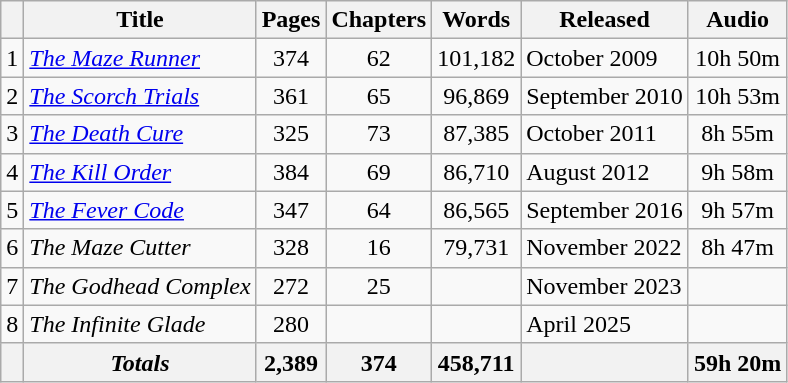<table class="wikitable">
<tr>
<th></th>
<th>Title</th>
<th>Pages</th>
<th>Chapters</th>
<th>Words</th>
<th>Released</th>
<th>Audio</th>
</tr>
<tr>
<td>1</td>
<td><em><a href='#'>The Maze Runner</a></em></td>
<td style="text-align:center;">374</td>
<td style="text-align:center;">62</td>
<td style="text-align:center;">101,182</td>
<td align="left">October 2009</td>
<td style="text-align:center;">10h 50m</td>
</tr>
<tr>
<td>2</td>
<td><em><a href='#'>The Scorch Trials</a></em></td>
<td style="text-align:center;">361</td>
<td style="text-align:center;">65</td>
<td style="text-align:center;">96,869</td>
<td align="left">September 2010</td>
<td style="text-align:center;">10h 53m</td>
</tr>
<tr>
<td>3</td>
<td><em><a href='#'>The Death Cure</a></em></td>
<td style="text-align:center;">325</td>
<td style="text-align:center;">73</td>
<td style="text-align:center;">87,385</td>
<td align="left">October 2011</td>
<td style="text-align:center;">8h 55m</td>
</tr>
<tr>
<td>4</td>
<td><em><a href='#'>The Kill Order</a></em></td>
<td style="text-align:center;">384</td>
<td style="text-align:center;">69</td>
<td style="text-align:center;">86,710</td>
<td align="left">August 2012</td>
<td style="text-align:center;">9h 58m</td>
</tr>
<tr>
<td>5</td>
<td><em><a href='#'>The Fever Code</a></em></td>
<td style="text-align:center;">347</td>
<td style="text-align:center;">64</td>
<td style="text-align:center;">86,565</td>
<td align="left">September 2016</td>
<td style="text-align:center;">9h 57m</td>
</tr>
<tr>
<td>6</td>
<td><em>The Maze Cutter</em></td>
<td style="text-align:center;">328</td>
<td style="text-align:center;">16</td>
<td style="text-align:center;">79,731</td>
<td align="left">November 2022</td>
<td style="text-align:center;">8h 47m</td>
</tr>
<tr>
<td>7</td>
<td><em>The Godhead Complex</em></td>
<td style="text-align:center;">272</td>
<td style="text-align:center;">25</td>
<td></td>
<td>November 2023</td>
<td></td>
</tr>
<tr>
<td>8</td>
<td><em>The Infinite Glade</em></td>
<td style="text-align:center;">280</td>
<td style="text-align:center;"></td>
<td></td>
<td>April 2025</td>
<td></td>
</tr>
<tr>
<th></th>
<th><em>Totals</em></th>
<th style="text-align:center;">2,389</th>
<th style="text-align:center;">374</th>
<th style="text-align:center;">458,711</th>
<th align="left"></th>
<th style="text-align:center;">59h 20m</th>
</tr>
</table>
